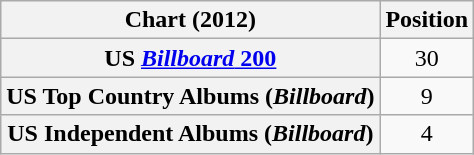<table class="wikitable sortable plainrowheaders" style="text-align:center;">
<tr>
<th>Chart (2012)</th>
<th>Position</th>
</tr>
<tr>
<th scope="row">US <a href='#'><em>Billboard</em> 200</a></th>
<td>30</td>
</tr>
<tr>
<th scope="row">US Top Country Albums (<em>Billboard</em>)</th>
<td>9</td>
</tr>
<tr>
<th scope="row">US Independent Albums (<em>Billboard</em>)</th>
<td>4</td>
</tr>
</table>
